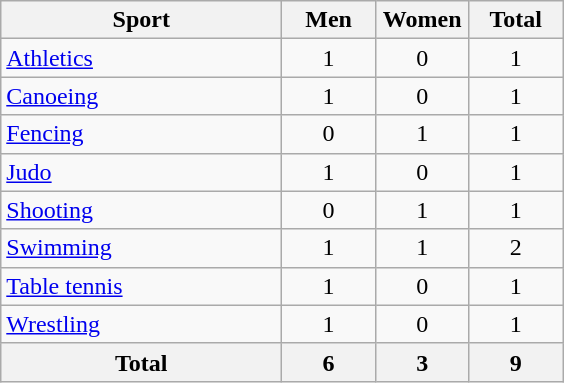<table class="wikitable sortable" style="text-align:center;">
<tr>
<th width=180>Sport</th>
<th width=55>Men</th>
<th width=55>Women</th>
<th width=55>Total</th>
</tr>
<tr>
<td align=left><a href='#'>Athletics</a></td>
<td>1</td>
<td>0</td>
<td>1</td>
</tr>
<tr>
<td align=left><a href='#'>Canoeing</a></td>
<td>1</td>
<td>0</td>
<td>1</td>
</tr>
<tr>
<td align=left><a href='#'>Fencing</a></td>
<td>0</td>
<td>1</td>
<td>1</td>
</tr>
<tr>
<td align=left><a href='#'>Judo</a></td>
<td>1</td>
<td>0</td>
<td>1</td>
</tr>
<tr>
<td align=left><a href='#'>Shooting</a></td>
<td>0</td>
<td>1</td>
<td>1</td>
</tr>
<tr>
<td align=left><a href='#'>Swimming</a></td>
<td>1</td>
<td>1</td>
<td>2</td>
</tr>
<tr>
<td align=left><a href='#'>Table tennis</a></td>
<td>1</td>
<td>0</td>
<td>1</td>
</tr>
<tr>
<td align=left><a href='#'>Wrestling</a></td>
<td>1</td>
<td>0</td>
<td>1</td>
</tr>
<tr>
<th>Total</th>
<th>6</th>
<th>3</th>
<th>9</th>
</tr>
</table>
